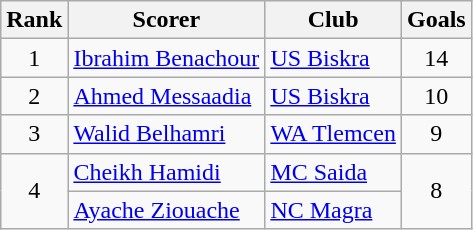<table class="wikitable" style="text-align:center">
<tr>
<th>Rank</th>
<th>Scorer</th>
<th>Club</th>
<th>Goals</th>
</tr>
<tr>
<td>1</td>
<td align="left"> <a href='#'>Ibrahim Benachour</a></td>
<td align="left"><a href='#'>US Biskra</a></td>
<td>14</td>
</tr>
<tr>
<td>2</td>
<td align="left"> <a href='#'>Ahmed Messaadia</a></td>
<td align="left"><a href='#'>US Biskra</a></td>
<td>10</td>
</tr>
<tr>
<td>3</td>
<td align="left"> <a href='#'>Walid Belhamri</a></td>
<td align="left"><a href='#'>WA Tlemcen</a></td>
<td>9</td>
</tr>
<tr>
<td rowspan="2">4</td>
<td align="left"> <a href='#'>Cheikh Hamidi</a></td>
<td align="left"><a href='#'>MC Saida</a></td>
<td rowspan="2">8</td>
</tr>
<tr>
<td align="left"> <a href='#'>Ayache Ziouache</a></td>
<td align="left"><a href='#'>NC Magra</a></td>
</tr>
</table>
